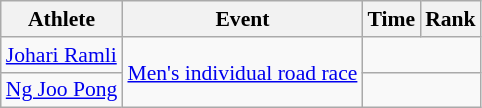<table class=wikitable style="font-size:90%;">
<tr>
<th>Athlete</th>
<th>Event</th>
<th>Time</th>
<th>Rank</th>
</tr>
<tr align=center>
<td align=left><a href='#'>Johari Ramli</a></td>
<td align=left rowspan=2><a href='#'>Men's individual road race</a></td>
<td colspan=2></td>
</tr>
<tr align=center>
<td align=left><a href='#'>Ng Joo Pong</a></td>
<td colspan=2></td>
</tr>
</table>
